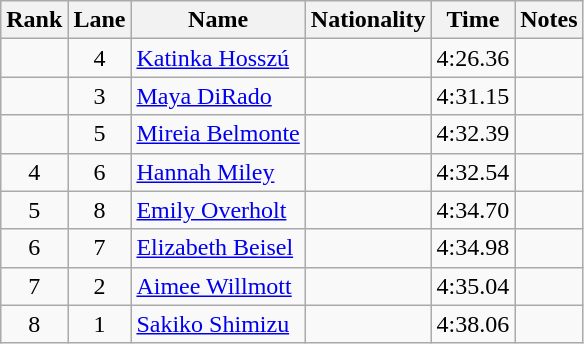<table class="wikitable sortable" style="text-align:center">
<tr>
<th>Rank</th>
<th>Lane</th>
<th>Name</th>
<th>Nationality</th>
<th>Time</th>
<th>Notes</th>
</tr>
<tr>
<td></td>
<td>4</td>
<td align=left><a href='#'>Katinka Hosszú</a></td>
<td align=left></td>
<td>4:26.36</td>
<td></td>
</tr>
<tr>
<td></td>
<td>3</td>
<td align=left><a href='#'>Maya DiRado</a></td>
<td align=left></td>
<td>4:31.15</td>
<td></td>
</tr>
<tr>
<td></td>
<td>5</td>
<td align=left><a href='#'>Mireia Belmonte</a></td>
<td align=left></td>
<td>4:32.39</td>
<td></td>
</tr>
<tr>
<td>4</td>
<td>6</td>
<td align=left><a href='#'>Hannah Miley</a></td>
<td align=left></td>
<td>4:32.54</td>
<td></td>
</tr>
<tr>
<td>5</td>
<td>8</td>
<td align=left><a href='#'>Emily Overholt</a></td>
<td align=left></td>
<td>4:34.70</td>
<td></td>
</tr>
<tr>
<td>6</td>
<td>7</td>
<td align=left><a href='#'>Elizabeth Beisel</a></td>
<td align=left></td>
<td>4:34.98</td>
<td></td>
</tr>
<tr>
<td>7</td>
<td>2</td>
<td align=left><a href='#'>Aimee Willmott</a></td>
<td align=left></td>
<td>4:35.04</td>
<td></td>
</tr>
<tr>
<td>8</td>
<td>1</td>
<td align=left><a href='#'>Sakiko Shimizu</a></td>
<td align=left></td>
<td>4:38.06</td>
<td></td>
</tr>
</table>
